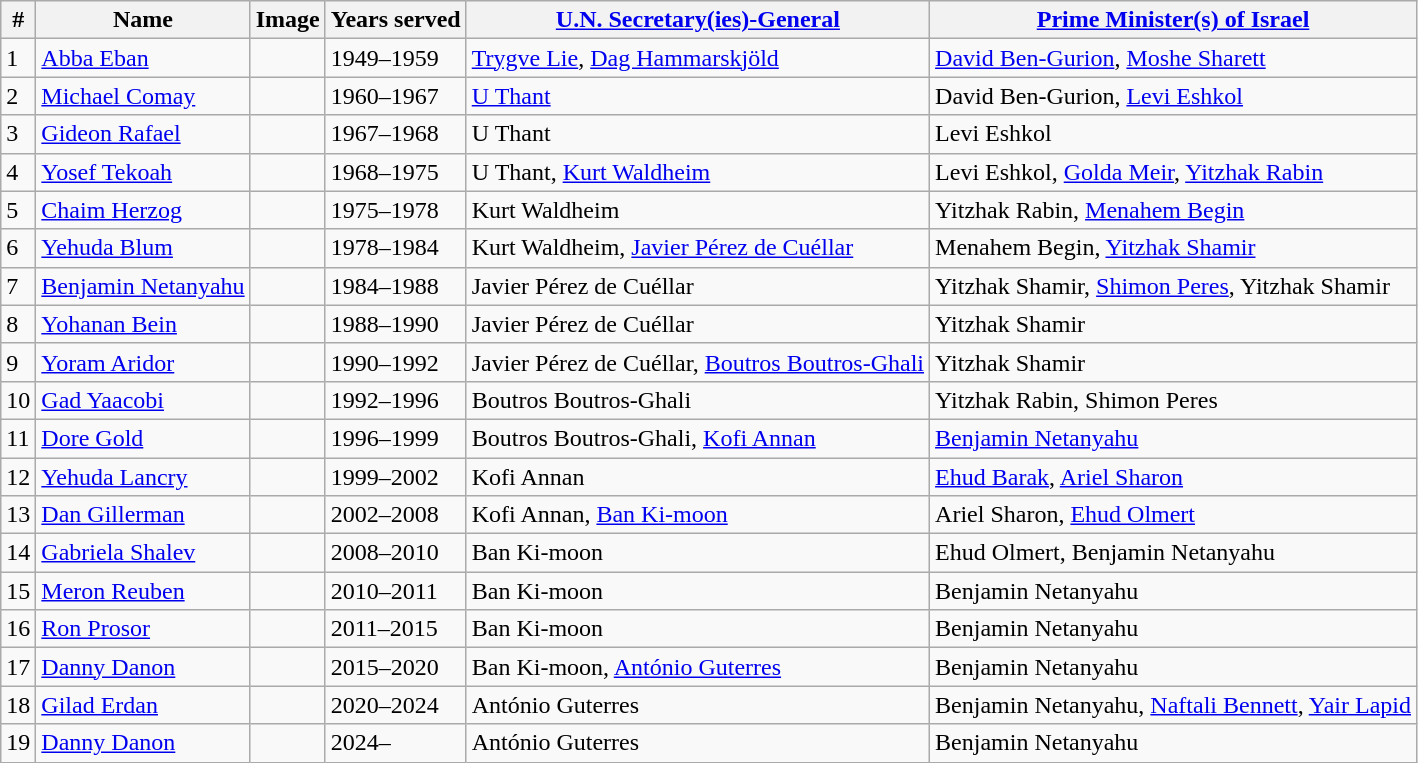<table class=wikitable>
<tr>
<th>#</th>
<th>Name</th>
<th>Image</th>
<th>Years served</th>
<th><a href='#'>U.N. Secretary(ies)-General</a></th>
<th><a href='#'>Prime Minister(s) of Israel</a></th>
</tr>
<tr>
<td>1</td>
<td><a href='#'>Abba Eban</a></td>
<td></td>
<td>1949–1959</td>
<td><a href='#'>Trygve Lie</a>, <a href='#'>Dag Hammarskjöld</a></td>
<td><a href='#'>David Ben-Gurion</a>, <a href='#'>Moshe Sharett</a></td>
</tr>
<tr>
<td>2</td>
<td><a href='#'>Michael Comay</a></td>
<td></td>
<td>1960–1967</td>
<td><a href='#'>U Thant</a></td>
<td>David Ben-Gurion, <a href='#'>Levi Eshkol</a></td>
</tr>
<tr>
<td>3</td>
<td><a href='#'>Gideon Rafael</a></td>
<td></td>
<td>1967–1968</td>
<td>U Thant</td>
<td>Levi Eshkol</td>
</tr>
<tr>
<td>4</td>
<td><a href='#'>Yosef Tekoah</a></td>
<td></td>
<td>1968–1975</td>
<td>U Thant, <a href='#'>Kurt Waldheim</a></td>
<td>Levi Eshkol, <a href='#'>Golda Meir</a>, <a href='#'>Yitzhak Rabin</a></td>
</tr>
<tr>
<td>5</td>
<td><a href='#'>Chaim Herzog</a></td>
<td></td>
<td>1975–1978</td>
<td>Kurt Waldheim</td>
<td>Yitzhak Rabin, <a href='#'>Menahem Begin</a></td>
</tr>
<tr>
<td>6</td>
<td><a href='#'>Yehuda Blum</a></td>
<td></td>
<td>1978–1984</td>
<td>Kurt Waldheim, <a href='#'>Javier Pérez de Cuéllar</a></td>
<td>Menahem Begin, <a href='#'>Yitzhak Shamir</a></td>
</tr>
<tr>
<td>7</td>
<td><a href='#'>Benjamin Netanyahu</a></td>
<td></td>
<td>1984–1988</td>
<td>Javier Pérez de Cuéllar</td>
<td>Yitzhak Shamir, <a href='#'>Shimon Peres</a>, Yitzhak Shamir</td>
</tr>
<tr>
<td>8</td>
<td><a href='#'>Yohanan Bein</a></td>
<td></td>
<td>1988–1990</td>
<td>Javier Pérez de Cuéllar</td>
<td>Yitzhak Shamir</td>
</tr>
<tr>
<td>9</td>
<td><a href='#'>Yoram Aridor</a></td>
<td></td>
<td>1990–1992</td>
<td>Javier Pérez de Cuéllar, <a href='#'>Boutros Boutros-Ghali</a></td>
<td>Yitzhak Shamir</td>
</tr>
<tr>
<td>10</td>
<td><a href='#'>Gad Yaacobi</a></td>
<td></td>
<td>1992–1996</td>
<td>Boutros Boutros-Ghali</td>
<td>Yitzhak Rabin, Shimon Peres</td>
</tr>
<tr>
<td>11</td>
<td><a href='#'>Dore Gold</a></td>
<td></td>
<td>1996–1999</td>
<td>Boutros Boutros-Ghali, <a href='#'>Kofi Annan</a></td>
<td><a href='#'>Benjamin Netanyahu</a></td>
</tr>
<tr>
<td>12</td>
<td><a href='#'>Yehuda Lancry</a></td>
<td></td>
<td>1999–2002</td>
<td>Kofi Annan</td>
<td><a href='#'>Ehud Barak</a>, <a href='#'>Ariel Sharon</a></td>
</tr>
<tr>
<td>13</td>
<td><a href='#'>Dan Gillerman</a></td>
<td></td>
<td>2002–2008</td>
<td>Kofi Annan, <a href='#'>Ban Ki-moon</a></td>
<td>Ariel Sharon, <a href='#'>Ehud Olmert</a></td>
</tr>
<tr>
<td>14</td>
<td><a href='#'>Gabriela Shalev</a></td>
<td></td>
<td>2008–2010</td>
<td>Ban Ki-moon</td>
<td>Ehud Olmert, Benjamin Netanyahu</td>
</tr>
<tr>
<td>15</td>
<td><a href='#'>Meron Reuben</a></td>
<td></td>
<td>2010–2011</td>
<td>Ban Ki-moon</td>
<td>Benjamin Netanyahu</td>
</tr>
<tr>
<td>16</td>
<td><a href='#'>Ron Prosor</a></td>
<td></td>
<td>2011–2015</td>
<td>Ban Ki-moon</td>
<td>Benjamin Netanyahu</td>
</tr>
<tr>
<td>17</td>
<td><a href='#'>Danny Danon</a></td>
<td></td>
<td>2015–2020</td>
<td>Ban Ki-moon, <a href='#'>António Guterres</a></td>
<td>Benjamin Netanyahu</td>
</tr>
<tr>
<td>18</td>
<td><a href='#'>Gilad Erdan</a></td>
<td></td>
<td>2020–2024</td>
<td>António Guterres</td>
<td>Benjamin Netanyahu, <a href='#'>Naftali Bennett</a>, <a href='#'>Yair Lapid</a></td>
</tr>
<tr>
<td>19</td>
<td><a href='#'>Danny Danon</a></td>
<td></td>
<td>2024–</td>
<td>António Guterres</td>
<td>Benjamin Netanyahu</td>
</tr>
</table>
